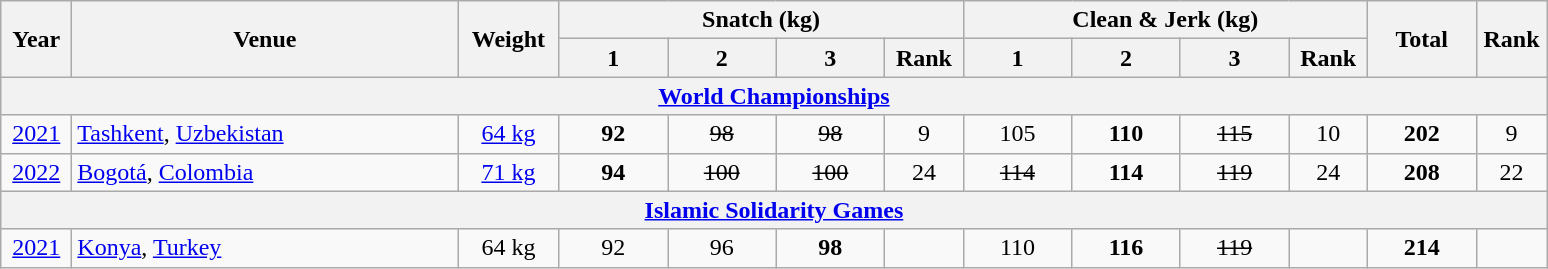<table class = "wikitable" style="text-align:center;">
<tr>
<th rowspan=2 width=40>Year</th>
<th rowspan=2 width=250>Venue</th>
<th rowspan=2 width=60>Weight</th>
<th colspan=4>Snatch (kg)</th>
<th colspan=4>Clean & Jerk (kg)</th>
<th rowspan=2 width=65>Total</th>
<th rowspan=2 width=40>Rank</th>
</tr>
<tr>
<th width=65>1</th>
<th width=65>2</th>
<th width=65>3</th>
<th width=45>Rank</th>
<th width=65>1</th>
<th width=65>2</th>
<th width=65>3</th>
<th width=45>Rank</th>
</tr>
<tr>
<th colspan=13><a href='#'>World Championships</a></th>
</tr>
<tr>
<td><a href='#'>2021</a></td>
<td align=left> <a href='#'>Tashkent</a>, <a href='#'>Uzbekistan</a></td>
<td><a href='#'>64 kg</a></td>
<td><strong>92</strong></td>
<td><s>98</s></td>
<td><s>98</s></td>
<td>9</td>
<td>105</td>
<td><strong>110</strong></td>
<td><s>115</s></td>
<td>10</td>
<td><strong>202</strong></td>
<td>9</td>
</tr>
<tr>
<td><a href='#'>2022</a></td>
<td align=left> <a href='#'>Bogotá</a>, <a href='#'>Colombia</a></td>
<td><a href='#'>71 kg</a></td>
<td><strong>94</strong></td>
<td><s>100</s></td>
<td><s>100</s></td>
<td>24</td>
<td><s>114</s></td>
<td><strong>114</strong></td>
<td><s>119</s></td>
<td>24</td>
<td><strong>208</strong></td>
<td>22</td>
</tr>
<tr>
<th colspan=13><a href='#'>Islamic Solidarity Games</a></th>
</tr>
<tr>
<td><a href='#'>2021</a></td>
<td align=left> <a href='#'>Konya</a>, <a href='#'>Turkey</a></td>
<td>64 kg</td>
<td>92</td>
<td>96</td>
<td><strong>98</strong></td>
<td></td>
<td>110</td>
<td><strong>116</strong></td>
<td><s>119</s></td>
<td></td>
<td><strong>214</strong></td>
<td></td>
</tr>
</table>
